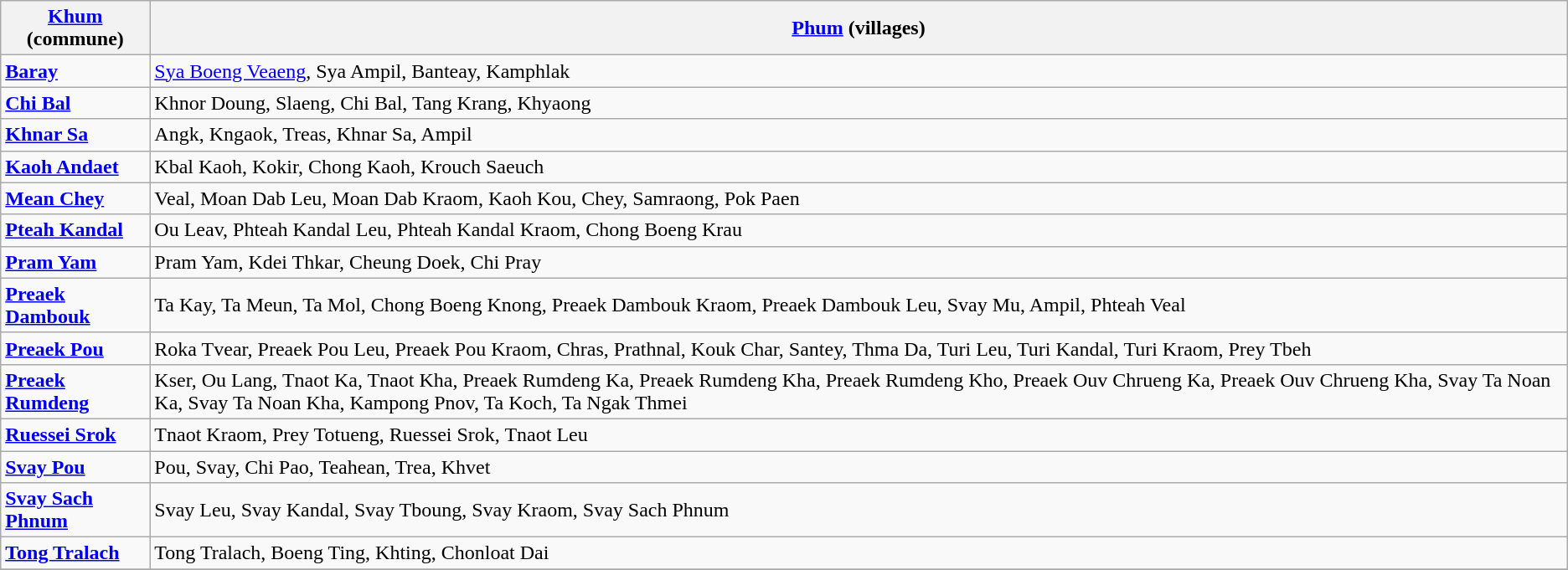<table class="wikitable">
<tr>
<th><a href='#'>Khum</a> (commune)</th>
<th><a href='#'>Phum</a> (villages)</th>
</tr>
<tr>
<td><strong><a href='#'>Baray</a></strong></td>
<td><a href='#'>Sya Boeng Veaeng</a>, Sya Ampil, Banteay, Kamphlak</td>
</tr>
<tr>
<td><strong><a href='#'>Chi Bal</a></strong></td>
<td>Khnor Doung, Slaeng, Chi Bal, Tang Krang, Khyaong</td>
</tr>
<tr>
<td><strong><a href='#'>Khnar Sa</a></strong></td>
<td>Angk, Kngaok, Treas, Khnar Sa, Ampil</td>
</tr>
<tr>
<td><strong><a href='#'>Kaoh Andaet</a></strong></td>
<td>Kbal Kaoh, Kokir, Chong Kaoh, Krouch Saeuch</td>
</tr>
<tr>
<td><strong><a href='#'>Mean Chey</a></strong></td>
<td>Veal, Moan Dab Leu, Moan Dab Kraom, Kaoh Kou, Chey, Samraong, Pok Paen</td>
</tr>
<tr>
<td><strong><a href='#'>Pteah Kandal</a></strong></td>
<td>Ou Leav, Phteah Kandal Leu, Phteah Kandal Kraom, Chong Boeng Krau</td>
</tr>
<tr>
<td><strong><a href='#'>Pram Yam</a></strong></td>
<td>Pram Yam, Kdei Thkar, Cheung Doek, Chi Pray</td>
</tr>
<tr>
<td><strong><a href='#'>Preaek Dambouk</a></strong></td>
<td>Ta Kay, Ta Meun, Ta Mol, Chong Boeng Knong, Preaek Dambouk Kraom, Preaek Dambouk Leu, Svay Mu, Ampil, Phteah Veal</td>
</tr>
<tr>
<td><strong><a href='#'>Preaek Pou</a></strong></td>
<td>Roka Tvear, Preaek Pou Leu, Preaek Pou Kraom, Chras, Prathnal, Kouk Char, Santey, Thma Da, Turi Leu, Turi Kandal, Turi Kraom, Prey Tbeh</td>
</tr>
<tr>
<td><strong><a href='#'>Preaek Rumdeng</a></strong></td>
<td>Kser, Ou Lang, Tnaot Ka, Tnaot Kha, Preaek Rumdeng Ka, Preaek Rumdeng Kha, Preaek Rumdeng Kho, Preaek Ouv Chrueng Ka, Preaek Ouv Chrueng Kha, Svay Ta Noan Ka, Svay Ta Noan Kha, Kampong Pnov, Ta Koch, Ta Ngak Thmei</td>
</tr>
<tr>
<td><strong><a href='#'>Ruessei Srok</a></strong></td>
<td>Tnaot Kraom, Prey Totueng, Ruessei Srok, Tnaot Leu</td>
</tr>
<tr>
<td><strong><a href='#'>Svay Pou</a></strong></td>
<td>Pou, Svay, Chi Pao, Teahean, Trea, Khvet</td>
</tr>
<tr>
<td><strong><a href='#'>Svay Sach Phnum</a></strong></td>
<td>Svay Leu, Svay Kandal, Svay Tboung, Svay Kraom, Svay Sach Phnum</td>
</tr>
<tr>
<td><strong><a href='#'>Tong Tralach</a></strong></td>
<td>Tong Tralach, Boeng Ting, Khting, Chonloat Dai</td>
</tr>
<tr>
</tr>
</table>
